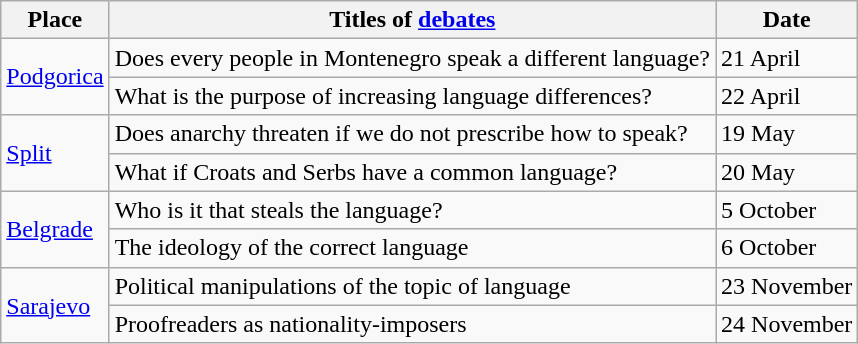<table class="wikitable">
<tr>
<th>Place</th>
<th>Titles of <a href='#'>debates</a></th>
<th>Date</th>
</tr>
<tr>
<td rowspan="2"><a href='#'>Podgorica</a></td>
<td>Does every people in Montenegro speak a different language?</td>
<td>21 April</td>
</tr>
<tr>
<td>What is the purpose of increasing language differences?</td>
<td>22 April</td>
</tr>
<tr>
<td rowspan="2"><a href='#'>Split</a></td>
<td>Does anarchy threaten if we do not prescribe how to speak?</td>
<td>19 May</td>
</tr>
<tr>
<td>What if Croats and Serbs have a common language?</td>
<td>20 May</td>
</tr>
<tr>
<td rowspan="2"><a href='#'>Belgrade</a></td>
<td>Who is it that steals the language?</td>
<td>5 October</td>
</tr>
<tr>
<td>The ideology of the correct language</td>
<td>6 October</td>
</tr>
<tr>
<td rowspan="2"><a href='#'>Sarajevo</a></td>
<td>Political manipulations of the topic of language</td>
<td>23 November</td>
</tr>
<tr>
<td>Proofreaders as nationality-imposers</td>
<td>24 November</td>
</tr>
</table>
